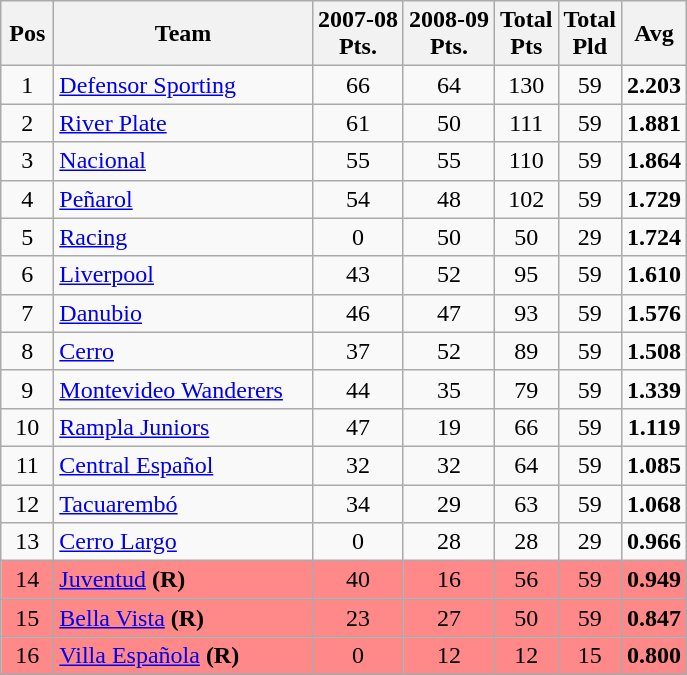<table class="wikitable sortable" style="text-align:center">
<tr>
<th width=28>Pos<br></th>
<th width=165>Team</th>
<th>2007-08<br>Pts.</th>
<th>2008-09<br>Pts.</th>
<th>Total<br>Pts</th>
<th>Total<br>Pld</th>
<th>Avg<br></th>
</tr>
<tr>
<td>1</td>
<td align="left"><a href='#'>Defensor Sporting</a></td>
<td>66</td>
<td>64</td>
<td>130</td>
<td>59</td>
<td><strong>2.203</strong></td>
</tr>
<tr>
<td>2</td>
<td align="left"><a href='#'>River Plate</a></td>
<td>61</td>
<td>50</td>
<td>111</td>
<td>59</td>
<td><strong>1.881</strong></td>
</tr>
<tr>
<td>3</td>
<td align="left"><a href='#'>Nacional</a></td>
<td>55</td>
<td>55</td>
<td>110</td>
<td>59</td>
<td><strong>1.864</strong></td>
</tr>
<tr>
<td>4</td>
<td align="left"><a href='#'>Peñarol</a></td>
<td>54</td>
<td>48</td>
<td>102</td>
<td>59</td>
<td><strong>1.729</strong></td>
</tr>
<tr>
<td>5</td>
<td align="left"><a href='#'>Racing</a></td>
<td>0</td>
<td>50</td>
<td>50</td>
<td>29</td>
<td><strong>1.724</strong></td>
</tr>
<tr>
<td>6</td>
<td align="left"><a href='#'>Liverpool</a></td>
<td>43</td>
<td>52</td>
<td>95</td>
<td>59</td>
<td><strong>1.610</strong></td>
</tr>
<tr>
<td>7</td>
<td align="left"><a href='#'>Danubio</a></td>
<td>46</td>
<td>47</td>
<td>93</td>
<td>59</td>
<td><strong>1.576</strong></td>
</tr>
<tr>
<td>8</td>
<td align="left"><a href='#'>Cerro</a></td>
<td>37</td>
<td>52</td>
<td>89</td>
<td>59</td>
<td><strong>1.508</strong></td>
</tr>
<tr>
<td>9</td>
<td align="left"><a href='#'>Montevideo Wanderers</a></td>
<td>44</td>
<td>35</td>
<td>79</td>
<td>59</td>
<td><strong>1.339</strong></td>
</tr>
<tr>
<td>10</td>
<td align="left"><a href='#'>Rampla Juniors</a></td>
<td>47</td>
<td>19</td>
<td>66</td>
<td>59</td>
<td><strong>1.119</strong></td>
</tr>
<tr>
<td>11</td>
<td align="left"><a href='#'>Central Español</a></td>
<td>32</td>
<td>32</td>
<td>64</td>
<td>59</td>
<td><strong>1.085</strong></td>
</tr>
<tr>
<td>12</td>
<td align="left"><a href='#'>Tacuarembó</a></td>
<td>34</td>
<td>29</td>
<td>63</td>
<td>59</td>
<td><strong>1.068</strong></td>
</tr>
<tr>
<td>13</td>
<td align="left"><a href='#'>Cerro Largo</a></td>
<td>0</td>
<td>28</td>
<td>28</td>
<td>29</td>
<td><strong>0.966</strong></td>
</tr>
<tr bgcolor=FF8888>
<td>14</td>
<td align="left"><a href='#'>Juventud</a> <strong>(R)</strong></td>
<td>40</td>
<td>16</td>
<td>56</td>
<td>59</td>
<td><strong>0.949</strong></td>
</tr>
<tr bgcolor=FF8888>
<td>15</td>
<td align="left"><a href='#'>Bella Vista</a> <strong>(R)</strong></td>
<td>23</td>
<td>27</td>
<td>50</td>
<td>59</td>
<td><strong>0.847</strong></td>
</tr>
<tr bgcolor=FF8888>
<td>16</td>
<td align="left"><a href='#'>Villa Española</a> <strong>(R)</strong></td>
<td>0</td>
<td>12</td>
<td>12</td>
<td>15</td>
<td><strong>0.800</strong></td>
</tr>
<tr>
</tr>
</table>
